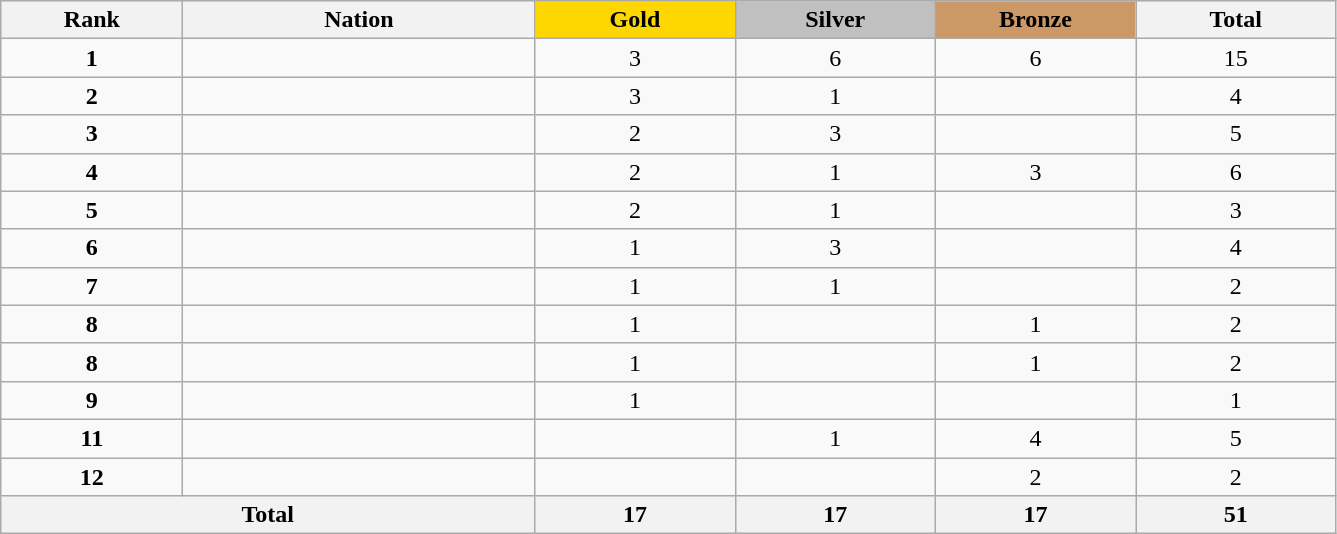<table class="wikitable collapsible autocollapse plainrowheaders" width=70.5% style="text-align:center;">
<tr style="background-color:#EDEDED;">
<th width=100px class="hintergrundfarbe5">Rank</th>
<th width=200px class="hintergrundfarbe6">Nation</th>
<th style="background:    gold; width:15%">Gold</th>
<th style="background:  silver; width:15%">Silver</th>
<th style="background: #CC9966; width:15%">Bronze</th>
<th class="hintergrundfarbe6" style="width:15%">Total</th>
</tr>
<tr>
<td><strong>1</strong></td>
<td align=left></td>
<td>3</td>
<td>6</td>
<td>6</td>
<td>15</td>
</tr>
<tr>
<td><strong>2</strong></td>
<td align=left></td>
<td>3</td>
<td>1</td>
<td></td>
<td>4</td>
</tr>
<tr>
<td><strong>3</strong></td>
<td align=left></td>
<td>2</td>
<td>3</td>
<td></td>
<td>5</td>
</tr>
<tr>
<td><strong>4</strong></td>
<td align=left></td>
<td>2</td>
<td>1</td>
<td>3</td>
<td>6</td>
</tr>
<tr>
<td><strong>5</strong></td>
<td align=left></td>
<td>2</td>
<td>1</td>
<td></td>
<td>3</td>
</tr>
<tr>
<td><strong>6</strong></td>
<td align=left></td>
<td>1</td>
<td>3</td>
<td></td>
<td>4</td>
</tr>
<tr>
<td><strong>7</strong></td>
<td align=left></td>
<td>1</td>
<td>1</td>
<td></td>
<td>2</td>
</tr>
<tr>
<td><strong>8</strong></td>
<td align=left></td>
<td>1</td>
<td></td>
<td>1</td>
<td>2</td>
</tr>
<tr>
<td><strong>8</strong></td>
<td align=left></td>
<td>1</td>
<td></td>
<td>1</td>
<td>2</td>
</tr>
<tr>
<td><strong>9</strong></td>
<td align=left></td>
<td>1</td>
<td></td>
<td></td>
<td>1</td>
</tr>
<tr>
<td><strong>11</strong></td>
<td align=left></td>
<td></td>
<td>1</td>
<td>4</td>
<td>5</td>
</tr>
<tr>
<td><strong>12</strong></td>
<td align=left></td>
<td></td>
<td></td>
<td>2</td>
<td>2</td>
</tr>
<tr>
<th colspan=2>Total</th>
<th>17</th>
<th>17</th>
<th>17</th>
<th>51</th>
</tr>
</table>
